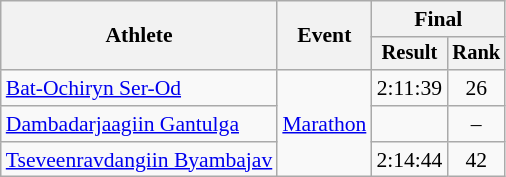<table class="wikitable" style="font-size:90%">
<tr>
<th rowspan="2">Athlete</th>
<th rowspan="2">Event</th>
<th colspan="2">Final</th>
</tr>
<tr style="font-size:95%">
<th>Result</th>
<th>Rank</th>
</tr>
<tr align=center>
<td align=left><a href='#'>Bat-Ochiryn Ser-Od</a></td>
<td rowspan="3" align=left><a href='#'>Marathon</a></td>
<td>2:11:39 </td>
<td>26</td>
</tr>
<tr align=center>
<td align=left><a href='#'>Dambadarjaagiin Gantulga</a></td>
<td></td>
<td>–</td>
</tr>
<tr align=center>
<td align=left><a href='#'>Tseveenravdangiin Byambajav</a></td>
<td>2:14:44</td>
<td>42</td>
</tr>
</table>
